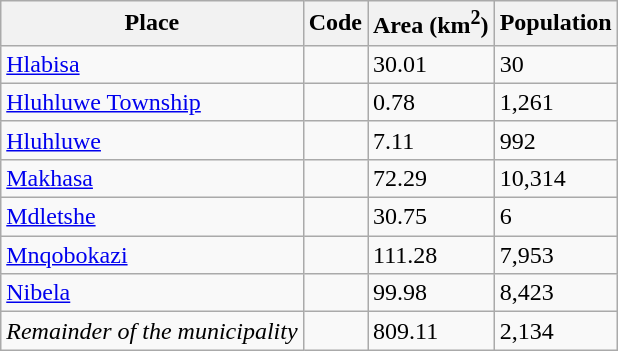<table class="wikitable sortable">
<tr>
<th>Place</th>
<th>Code</th>
<th>Area (km<sup>2</sup>)</th>
<th>Population</th>
</tr>
<tr>
<td><a href='#'>Hlabisa</a></td>
<td></td>
<td>30.01</td>
<td>30</td>
</tr>
<tr>
<td><a href='#'>Hluhluwe Township</a></td>
<td></td>
<td>0.78</td>
<td>1,261</td>
</tr>
<tr>
<td><a href='#'>Hluhluwe</a></td>
<td></td>
<td>7.11</td>
<td>992</td>
</tr>
<tr>
<td><a href='#'>Makhasa</a></td>
<td></td>
<td>72.29</td>
<td>10,314</td>
</tr>
<tr>
<td><a href='#'>Mdletshe</a></td>
<td></td>
<td>30.75</td>
<td>6</td>
</tr>
<tr>
<td><a href='#'>Mnqobokazi</a></td>
<td></td>
<td>111.28</td>
<td>7,953</td>
</tr>
<tr>
<td><a href='#'>Nibela</a></td>
<td></td>
<td>99.98</td>
<td>8,423</td>
</tr>
<tr>
<td><em>Remainder of the municipality</em></td>
<td></td>
<td>809.11</td>
<td>2,134</td>
</tr>
</table>
